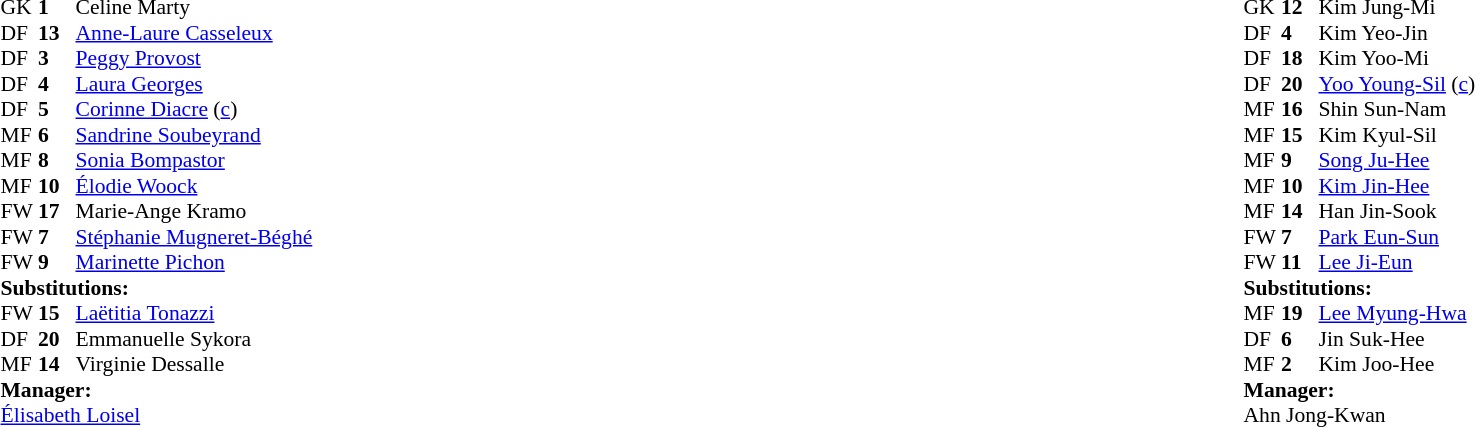<table width="100%">
<tr>
<td valign="top" width="40%"><br><table style="font-size:90%" cellspacing="0" cellpadding="0">
<tr>
<th width=25></th>
<th width=25></th>
</tr>
<tr>
<td>GK</td>
<td><strong>1</strong></td>
<td>Celine Marty</td>
</tr>
<tr>
<td>DF</td>
<td><strong>13</strong></td>
<td><a href='#'>Anne-Laure Casseleux</a></td>
<td></td>
<td></td>
</tr>
<tr>
<td>DF</td>
<td><strong>3</strong></td>
<td><a href='#'>Peggy Provost</a></td>
</tr>
<tr>
<td>DF</td>
<td><strong>4</strong></td>
<td><a href='#'>Laura Georges</a></td>
</tr>
<tr>
<td>DF</td>
<td><strong>5</strong></td>
<td><a href='#'>Corinne Diacre</a> (<a href='#'>c</a>)</td>
<td></td>
</tr>
<tr>
<td>MF</td>
<td><strong>6</strong></td>
<td><a href='#'>Sandrine Soubeyrand</a></td>
</tr>
<tr>
<td>MF</td>
<td><strong>8</strong></td>
<td><a href='#'>Sonia Bompastor</a></td>
</tr>
<tr>
<td>MF</td>
<td><strong>10</strong></td>
<td><a href='#'>Élodie Woock</a></td>
<td> </td>
<td></td>
</tr>
<tr>
<td>FW</td>
<td><strong>17</strong></td>
<td>Marie-Ange Kramo</td>
</tr>
<tr>
<td>FW</td>
<td><strong>7</strong></td>
<td><a href='#'>Stéphanie Mugneret-Béghé</a></td>
<td></td>
<td></td>
</tr>
<tr>
<td>FW</td>
<td><strong>9</strong></td>
<td><a href='#'>Marinette Pichon</a></td>
</tr>
<tr>
<td colspan=3><strong>Substitutions:</strong></td>
</tr>
<tr>
<td>FW</td>
<td><strong>15</strong></td>
<td><a href='#'>Laëtitia Tonazzi</a></td>
<td></td>
<td></td>
</tr>
<tr>
<td>DF</td>
<td><strong>20</strong></td>
<td>Emmanuelle Sykora</td>
<td></td>
<td></td>
</tr>
<tr>
<td>MF</td>
<td><strong>14</strong></td>
<td>Virginie Dessalle</td>
<td></td>
<td></td>
</tr>
<tr>
<td colspan=3><strong>Manager:</strong></td>
</tr>
<tr>
<td colspan=4><a href='#'>Élisabeth Loisel</a></td>
</tr>
</table>
</td>
<td valign="top" width="50%"><br><table style="font-size: 90%" cellspacing="0" cellpadding="0" align="center">
<tr>
<th width=25></th>
<th width=25></th>
</tr>
<tr>
<td>GK</td>
<td><strong>12</strong></td>
<td>Kim Jung-Mi</td>
</tr>
<tr>
<td>DF</td>
<td><strong>4</strong></td>
<td>Kim Yeo-Jin</td>
</tr>
<tr>
<td>DF</td>
<td><strong>18</strong></td>
<td>Kim Yoo-Mi</td>
</tr>
<tr>
<td>DF</td>
<td><strong>20</strong></td>
<td><a href='#'>Yoo Young-Sil</a> (<a href='#'>c</a>) </td>
<td></td>
<td></td>
</tr>
<tr>
<td>MF</td>
<td><strong>16</strong></td>
<td>Shin Sun-Nam</td>
<td></td>
<td></td>
</tr>
<tr>
<td>MF</td>
<td><strong>15</strong></td>
<td>Kim Kyul-Sil</td>
<td></td>
<td></td>
</tr>
<tr>
<td>MF</td>
<td><strong>9</strong></td>
<td><a href='#'>Song Ju-Hee</a></td>
</tr>
<tr>
<td>MF</td>
<td><strong>10</strong></td>
<td><a href='#'>Kim Jin-Hee</a></td>
</tr>
<tr>
<td>MF</td>
<td><strong>14</strong></td>
<td>Han Jin-Sook</td>
</tr>
<tr>
<td>FW</td>
<td><strong>7</strong></td>
<td><a href='#'>Park Eun-Sun</a></td>
</tr>
<tr>
<td>FW</td>
<td><strong>11</strong></td>
<td><a href='#'>Lee Ji-Eun</a></td>
</tr>
<tr>
<td colspan=3><strong>Substitutions:</strong></td>
</tr>
<tr>
<td>MF</td>
<td><strong>19</strong></td>
<td><a href='#'>Lee Myung-Hwa</a></td>
<td> </td>
<td></td>
</tr>
<tr>
<td>DF</td>
<td><strong>6</strong></td>
<td>Jin Suk-Hee</td>
<td></td>
<td></td>
</tr>
<tr>
<td>MF</td>
<td><strong>2</strong></td>
<td>Kim Joo-Hee</td>
<td></td>
<td></td>
</tr>
<tr>
<td colspan=3><strong>Manager:</strong></td>
</tr>
<tr>
<td colspan=3>Ahn Jong-Kwan</td>
</tr>
</table>
</td>
</tr>
</table>
